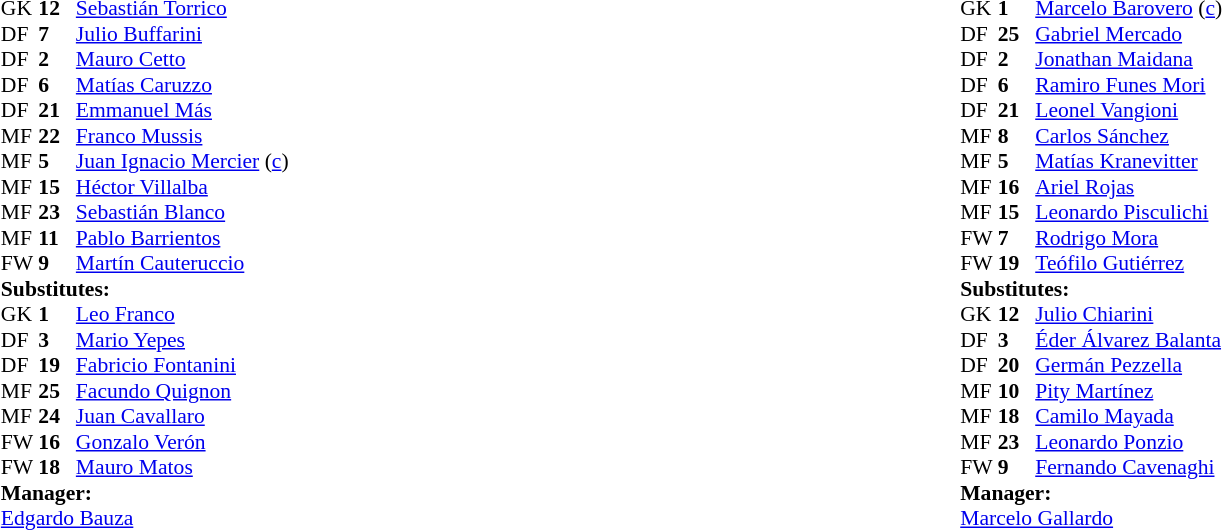<table width="100%">
<tr>
<td valign="top" width="50%"><br><table style="font-size: 90%" cellspacing="0" cellpadding="0" align=center>
<tr>
<th width=25></th>
<th width=25></th>
</tr>
<tr>
<td>GK</td>
<td><strong>12</strong></td>
<td> <a href='#'>Sebastián Torrico</a></td>
</tr>
<tr>
<td>DF</td>
<td><strong>7</strong></td>
<td> <a href='#'>Julio Buffarini</a></td>
<td></td>
</tr>
<tr>
<td>DF</td>
<td><strong>2</strong></td>
<td> <a href='#'>Mauro Cetto</a></td>
</tr>
<tr>
<td>DF</td>
<td><strong>6</strong></td>
<td> <a href='#'>Matías Caruzzo</a></td>
</tr>
<tr>
<td>DF</td>
<td><strong>21</strong></td>
<td> <a href='#'>Emmanuel Más</a></td>
</tr>
<tr>
<td>MF</td>
<td><strong>22</strong></td>
<td> <a href='#'>Franco Mussis</a></td>
<td></td>
<td></td>
</tr>
<tr>
<td>MF</td>
<td><strong>5</strong></td>
<td> <a href='#'>Juan Ignacio Mercier</a> (<a href='#'>c</a>)</td>
</tr>
<tr>
<td>MF</td>
<td><strong>15</strong></td>
<td> <a href='#'>Héctor Villalba</a></td>
<td></td>
</tr>
<tr>
<td>MF</td>
<td><strong>23</strong></td>
<td> <a href='#'>Sebastián Blanco</a></td>
<td></td>
</tr>
<tr>
<td>MF</td>
<td><strong>11</strong></td>
<td> <a href='#'>Pablo Barrientos</a></td>
<td></td>
<td></td>
</tr>
<tr>
<td>FW</td>
<td><strong>9</strong></td>
<td> <a href='#'>Martín Cauteruccio</a></td>
</tr>
<tr>
<td colspan=3><strong>Substitutes:</strong></td>
</tr>
<tr>
<td>GK</td>
<td><strong>1</strong></td>
<td> <a href='#'>Leo Franco</a></td>
</tr>
<tr>
<td>DF</td>
<td><strong>3</strong></td>
<td> <a href='#'>Mario Yepes</a></td>
</tr>
<tr>
<td>DF</td>
<td><strong>19</strong></td>
<td> <a href='#'>Fabricio Fontanini</a></td>
</tr>
<tr>
<td>MF</td>
<td><strong>25</strong></td>
<td> <a href='#'>Facundo Quignon</a></td>
<td></td>
<td></td>
<td></td>
</tr>
<tr>
<td>MF</td>
<td><strong>24</strong></td>
<td> <a href='#'>Juan Cavallaro</a></td>
</tr>
<tr>
<td>FW</td>
<td><strong>16</strong></td>
<td> <a href='#'>Gonzalo Verón</a></td>
<td></td>
<td></td>
</tr>
<tr>
<td>FW</td>
<td><strong>18</strong></td>
<td> <a href='#'>Mauro Matos</a></td>
<td></td>
<td></td>
</tr>
<tr>
<td colspan=3><strong>Manager:</strong></td>
</tr>
<tr>
<td colspan=4> <a href='#'>Edgardo Bauza</a></td>
</tr>
</table>
</td>
<td><br><table style="font-size: 90%" cellspacing="0" cellpadding="0" align=center>
<tr>
<th width=25></th>
<th width=25></th>
</tr>
<tr>
<td>GK</td>
<td><strong>1</strong></td>
<td> <a href='#'>Marcelo Barovero</a> (<a href='#'>c</a>)</td>
<td></td>
</tr>
<tr>
<td>DF</td>
<td><strong>25</strong></td>
<td> <a href='#'>Gabriel Mercado</a></td>
<td></td>
</tr>
<tr>
<td>DF</td>
<td><strong>2</strong></td>
<td> <a href='#'>Jonathan Maidana</a></td>
<td></td>
</tr>
<tr>
<td>DF</td>
<td><strong>6</strong></td>
<td> <a href='#'>Ramiro Funes Mori</a></td>
<td></td>
</tr>
<tr>
<td>DF</td>
<td><strong>21</strong></td>
<td> <a href='#'>Leonel Vangioni</a></td>
<td></td>
</tr>
<tr>
<td>MF</td>
<td><strong>8</strong></td>
<td> <a href='#'>Carlos Sánchez</a></td>
<td></td>
</tr>
<tr>
<td>MF</td>
<td><strong>5</strong></td>
<td> <a href='#'>Matías Kranevitter</a></td>
</tr>
<tr>
<td>MF</td>
<td><strong>16</strong></td>
<td> <a href='#'>Ariel Rojas</a></td>
</tr>
<tr>
<td>MF</td>
<td><strong>15</strong></td>
<td> <a href='#'>Leonardo Pisculichi</a></td>
<td></td>
<td></td>
</tr>
<tr>
<td>FW</td>
<td><strong>7</strong></td>
<td> <a href='#'>Rodrigo Mora</a></td>
<td></td>
<td></td>
</tr>
<tr>
<td>FW</td>
<td><strong>19</strong></td>
<td> <a href='#'>Teófilo Gutiérrez</a></td>
<td></td>
<td></td>
</tr>
<tr>
<td colspan=3><strong>Substitutes:</strong></td>
</tr>
<tr>
<td>GK</td>
<td><strong>12</strong></td>
<td> <a href='#'>Julio Chiarini</a></td>
</tr>
<tr>
<td>DF</td>
<td><strong>3</strong></td>
<td> <a href='#'>Éder Álvarez Balanta</a></td>
</tr>
<tr>
<td>DF</td>
<td><strong>20</strong></td>
<td> <a href='#'>Germán Pezzella</a></td>
<td></td>
<td></td>
</tr>
<tr>
<td>MF</td>
<td><strong>10</strong></td>
<td> <a href='#'>Pity Martínez</a></td>
<td></td>
<td></td>
</tr>
<tr>
<td>MF</td>
<td><strong>18</strong></td>
<td> <a href='#'>Camilo Mayada</a></td>
<td></td>
<td></td>
</tr>
<tr>
<td>MF</td>
<td><strong>23</strong></td>
<td> <a href='#'>Leonardo Ponzio</a></td>
</tr>
<tr>
<td>FW</td>
<td><strong>9</strong></td>
<td> <a href='#'>Fernando Cavenaghi</a></td>
</tr>
<tr>
<td colspan=3><strong>Manager:</strong></td>
</tr>
<tr>
<td colspan=4> <a href='#'>Marcelo Gallardo</a></td>
</tr>
</table>
</td>
</tr>
</table>
